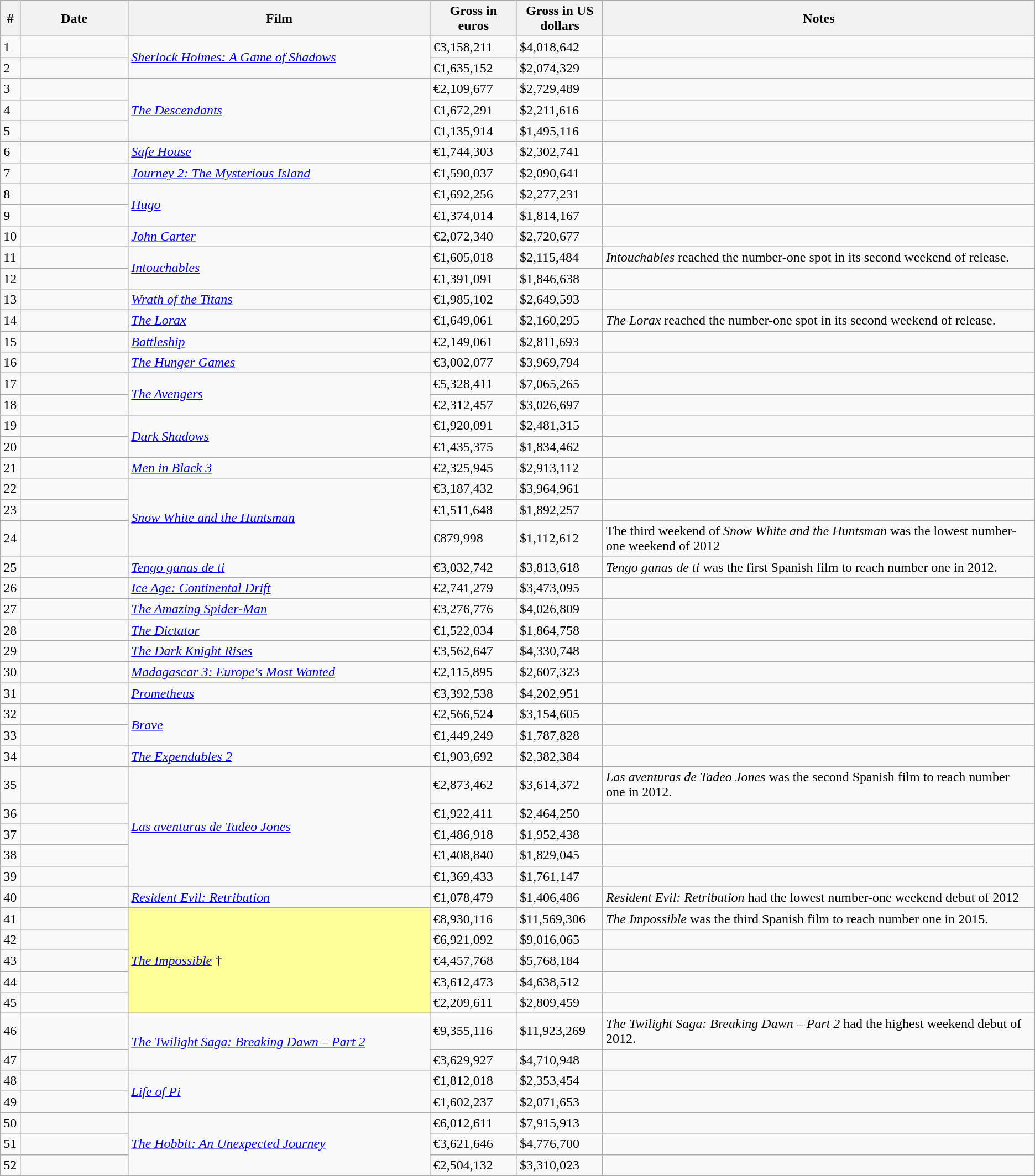<table class="wikitable sortable">
<tr>
<th width="1%">#</th>
<th width="10%">Date</th>
<th width="28%">Film</th>
<th width="8%">Gross in euros</th>
<th width="8%">Gross in US dollars</th>
<th width="40%">Notes</th>
</tr>
<tr>
<td>1</td>
<td></td>
<td rowspan="2"><em><a href='#'>Sherlock Holmes: A Game of Shadows</a></em></td>
<td>€3,158,211</td>
<td>$4,018,642</td>
<td></td>
</tr>
<tr>
<td>2</td>
<td></td>
<td>€1,635,152</td>
<td>$2,074,329</td>
<td></td>
</tr>
<tr>
<td>3</td>
<td></td>
<td rowspan="3"><em><a href='#'>The Descendants</a></em></td>
<td>€2,109,677</td>
<td>$2,729,489</td>
<td></td>
</tr>
<tr>
<td>4</td>
<td></td>
<td>€1,672,291</td>
<td>$2,211,616</td>
<td></td>
</tr>
<tr>
<td>5</td>
<td></td>
<td>€1,135,914</td>
<td>$1,495,116</td>
<td></td>
</tr>
<tr>
<td>6</td>
<td></td>
<td><em><a href='#'>Safe House</a></em></td>
<td>€1,744,303</td>
<td>$2,302,741</td>
<td></td>
</tr>
<tr>
<td>7</td>
<td></td>
<td><em><a href='#'>Journey 2: The Mysterious Island</a></em></td>
<td>€1,590,037</td>
<td>$2,090,641</td>
<td></td>
</tr>
<tr>
<td>8</td>
<td></td>
<td rowspan="2"><em><a href='#'>Hugo</a></em></td>
<td>€1,692,256</td>
<td>$2,277,231</td>
<td></td>
</tr>
<tr>
<td>9</td>
<td></td>
<td>€1,374,014</td>
<td>$1,814,167</td>
<td></td>
</tr>
<tr>
<td>10</td>
<td></td>
<td><em><a href='#'>John Carter</a></em></td>
<td>€2,072,340</td>
<td>$2,720,677</td>
<td></td>
</tr>
<tr>
<td>11</td>
<td></td>
<td rowspan="2"><em><a href='#'>Intouchables</a></em></td>
<td>€1,605,018</td>
<td>$2,115,484</td>
<td><em>Intouchables</em> reached the number-one spot in its second weekend of release.</td>
</tr>
<tr>
<td>12</td>
<td></td>
<td>€1,391,091</td>
<td>$1,846,638</td>
<td></td>
</tr>
<tr>
<td>13</td>
<td></td>
<td><em><a href='#'>Wrath of the Titans</a></em></td>
<td>€1,985,102</td>
<td>$2,649,593</td>
<td></td>
</tr>
<tr>
<td>14</td>
<td></td>
<td><em><a href='#'>The Lorax</a></em></td>
<td>€1,649,061</td>
<td>$2,160,295</td>
<td><em>The Lorax</em> reached the number-one spot in its second weekend of release.</td>
</tr>
<tr>
<td>15</td>
<td></td>
<td><em><a href='#'>Battleship</a></em></td>
<td>€2,149,061</td>
<td>$2,811,693</td>
<td></td>
</tr>
<tr>
<td>16</td>
<td></td>
<td><em><a href='#'>The Hunger Games</a></em></td>
<td>€3,002,077</td>
<td>$3,969,794</td>
<td></td>
</tr>
<tr>
<td>17</td>
<td></td>
<td rowspan="2"><em><a href='#'>The Avengers</a></em></td>
<td>€5,328,411</td>
<td>$7,065,265</td>
<td></td>
</tr>
<tr>
<td>18</td>
<td></td>
<td>€2,312,457</td>
<td>$3,026,697</td>
<td></td>
</tr>
<tr>
<td>19</td>
<td></td>
<td rowspan="2"><em><a href='#'>Dark Shadows</a></em></td>
<td>€1,920,091</td>
<td>$2,481,315</td>
<td></td>
</tr>
<tr>
<td>20</td>
<td></td>
<td>€1,435,375</td>
<td>$1,834,462</td>
<td></td>
</tr>
<tr>
<td>21</td>
<td></td>
<td><em><a href='#'>Men in Black 3</a></em></td>
<td>€2,325,945</td>
<td>$2,913,112</td>
<td></td>
</tr>
<tr>
<td>22</td>
<td></td>
<td rowspan="3"><em><a href='#'>Snow White and the Huntsman</a></em></td>
<td>€3,187,432</td>
<td>$3,964,961</td>
<td></td>
</tr>
<tr>
<td>23</td>
<td></td>
<td>€1,511,648</td>
<td>$1,892,257</td>
<td></td>
</tr>
<tr>
<td>24</td>
<td></td>
<td>€879,998</td>
<td>$1,112,612</td>
<td>The third weekend of <em>Snow White and the Huntsman</em> was the lowest number-one weekend of 2012</td>
</tr>
<tr>
<td>25</td>
<td></td>
<td><em><a href='#'>Tengo ganas de ti</a></em></td>
<td>€3,032,742</td>
<td>$3,813,618</td>
<td><em>Tengo ganas de ti</em> was the first Spanish film to reach number one in 2012.</td>
</tr>
<tr>
<td>26</td>
<td></td>
<td><em><a href='#'>Ice Age: Continental Drift</a></em></td>
<td>€2,741,279</td>
<td>$3,473,095</td>
<td></td>
</tr>
<tr>
<td>27</td>
<td></td>
<td><em><a href='#'>The Amazing Spider-Man</a></em></td>
<td>€3,276,776</td>
<td>$4,026,809</td>
<td></td>
</tr>
<tr>
<td>28</td>
<td></td>
<td><em><a href='#'>The Dictator</a></em></td>
<td>€1,522,034</td>
<td>$1,864,758</td>
<td></td>
</tr>
<tr>
<td>29</td>
<td></td>
<td><em><a href='#'>The Dark Knight Rises</a></em></td>
<td>€3,562,647</td>
<td>$4,330,748</td>
<td></td>
</tr>
<tr>
<td>30</td>
<td></td>
<td><em><a href='#'>Madagascar 3: Europe's Most Wanted</a></em></td>
<td>€2,115,895</td>
<td>$2,607,323</td>
<td></td>
</tr>
<tr>
<td>31</td>
<td></td>
<td><em><a href='#'>Prometheus</a></em></td>
<td>€3,392,538</td>
<td>$4,202,951</td>
<td></td>
</tr>
<tr>
<td>32</td>
<td></td>
<td rowspan="2"><em><a href='#'>Brave</a></em></td>
<td>€2,566,524</td>
<td>$3,154,605</td>
<td></td>
</tr>
<tr>
<td>33</td>
<td></td>
<td>€1,449,249</td>
<td>$1,787,828</td>
<td></td>
</tr>
<tr>
<td>34</td>
<td></td>
<td><em><a href='#'>The Expendables 2</a></em></td>
<td>€1,903,692</td>
<td>$2,382,384</td>
<td></td>
</tr>
<tr>
<td>35</td>
<td></td>
<td rowspan="5"><em><a href='#'>Las aventuras de Tadeo Jones</a></em></td>
<td>€2,873,462</td>
<td>$3,614,372</td>
<td><em>Las aventuras de Tadeo Jones</em> was the second Spanish film to reach number one in 2012.</td>
</tr>
<tr>
<td>36</td>
<td></td>
<td>€1,922,411</td>
<td>$2,464,250</td>
<td></td>
</tr>
<tr>
<td>37</td>
<td></td>
<td>€1,486,918</td>
<td>$1,952,438</td>
<td></td>
</tr>
<tr>
<td>38</td>
<td></td>
<td>€1,408,840</td>
<td>$1,829,045</td>
<td></td>
</tr>
<tr>
<td>39</td>
<td></td>
<td>€1,369,433</td>
<td>$1,761,147</td>
<td></td>
</tr>
<tr>
<td>40</td>
<td></td>
<td><em><a href='#'>Resident Evil: Retribution</a></em></td>
<td>€1,078,479</td>
<td>$1,406,486</td>
<td><em>Resident Evil: Retribution</em> had the lowest number-one weekend debut of 2012</td>
</tr>
<tr>
<td>41</td>
<td></td>
<td rowspan="5" style="background-color:#FFFF99"><em><a href='#'>The Impossible</a></em> †</td>
<td>€8,930,116</td>
<td>$11,569,306</td>
<td><em>The Impossible</em> was the third Spanish film to reach number one in 2015.</td>
</tr>
<tr>
<td>42</td>
<td></td>
<td>€6,921,092</td>
<td>$9,016,065</td>
<td></td>
</tr>
<tr>
<td>43</td>
<td></td>
<td>€4,457,768</td>
<td>$5,768,184</td>
<td></td>
</tr>
<tr>
<td>44</td>
<td></td>
<td>€3,612,473</td>
<td>$4,638,512</td>
<td></td>
</tr>
<tr>
<td>45</td>
<td></td>
<td>€2,209,611</td>
<td>$2,809,459</td>
<td></td>
</tr>
<tr>
<td>46</td>
<td></td>
<td rowspan="2"><em><a href='#'>The Twilight Saga: Breaking Dawn – Part 2</a></em></td>
<td>€9,355,116</td>
<td>$11,923,269</td>
<td><em>The Twilight Saga: Breaking Dawn – Part 2</em> had the highest weekend debut of 2012.</td>
</tr>
<tr>
<td>47</td>
<td></td>
<td>€3,629,927</td>
<td>$4,710,948</td>
<td></td>
</tr>
<tr>
<td>48</td>
<td></td>
<td rowspan="2"><em><a href='#'>Life of Pi</a></em></td>
<td>€1,812,018</td>
<td>$2,353,454</td>
<td></td>
</tr>
<tr>
<td>49</td>
<td></td>
<td>€1,602,237</td>
<td>$2,071,653</td>
<td></td>
</tr>
<tr>
<td>50</td>
<td></td>
<td rowspan="3"><em><a href='#'>The Hobbit: An Unexpected Journey</a></em></td>
<td>€6,012,611</td>
<td>$7,915,913</td>
<td></td>
</tr>
<tr>
<td>51</td>
<td></td>
<td>€3,621,646</td>
<td>$4,776,700</td>
<td></td>
</tr>
<tr>
<td>52</td>
<td></td>
<td>€2,504,132</td>
<td>$3,310,023</td>
<td></td>
</tr>
</table>
